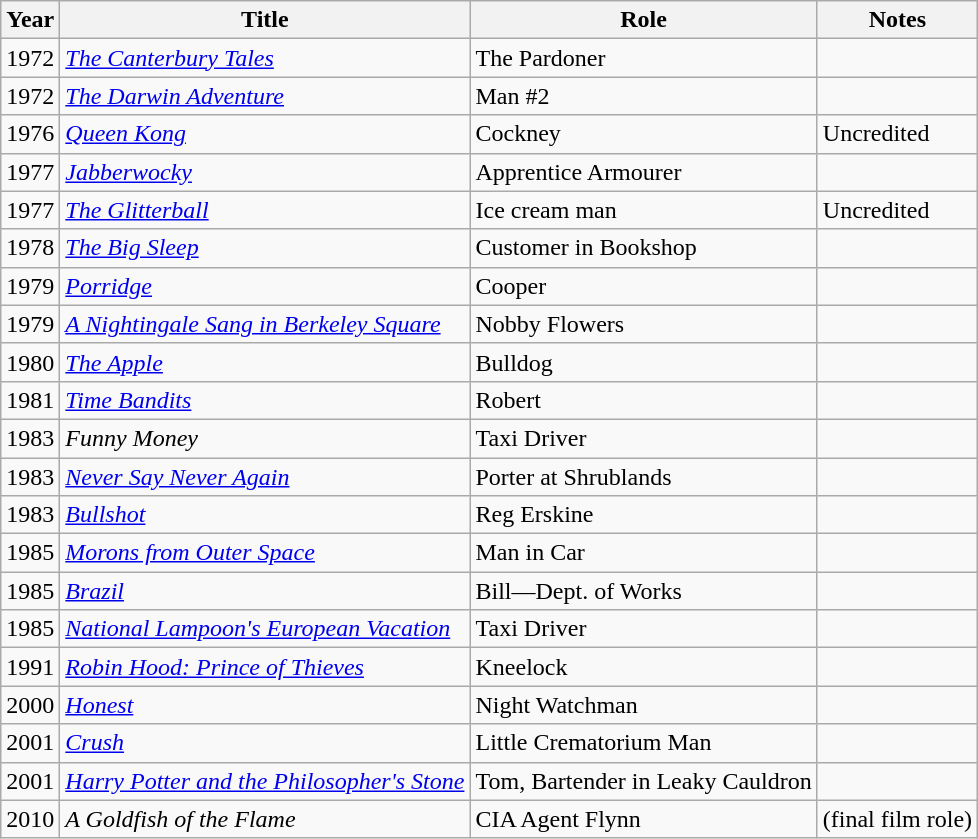<table class="wikitable">
<tr>
<th>Year</th>
<th>Title</th>
<th>Role</th>
<th>Notes</th>
</tr>
<tr>
<td>1972</td>
<td><em><a href='#'>The Canterbury Tales</a></em></td>
<td>The Pardoner</td>
<td></td>
</tr>
<tr>
<td>1972</td>
<td><em><a href='#'>The Darwin Adventure</a></em></td>
<td>Man #2</td>
<td></td>
</tr>
<tr>
<td>1976</td>
<td><em><a href='#'>Queen Kong</a></em></td>
<td>Cockney</td>
<td>Uncredited</td>
</tr>
<tr>
<td>1977</td>
<td><em><a href='#'>Jabberwocky</a></em></td>
<td>Apprentice Armourer</td>
<td></td>
</tr>
<tr>
<td>1977</td>
<td><em><a href='#'>The Glitterball</a></em></td>
<td>Ice cream man</td>
<td>Uncredited</td>
</tr>
<tr>
<td>1978</td>
<td><em><a href='#'>The Big Sleep</a></em></td>
<td>Customer in Bookshop</td>
<td></td>
</tr>
<tr>
<td>1979</td>
<td><em><a href='#'>Porridge</a></em></td>
<td>Cooper</td>
<td></td>
</tr>
<tr>
<td>1979</td>
<td><em><a href='#'>A Nightingale Sang in Berkeley Square</a></em></td>
<td>Nobby Flowers</td>
<td></td>
</tr>
<tr>
<td>1980</td>
<td><em><a href='#'>The Apple</a></em></td>
<td>Bulldog</td>
<td></td>
</tr>
<tr>
<td>1981</td>
<td><em><a href='#'>Time Bandits</a></em></td>
<td>Robert</td>
<td></td>
</tr>
<tr>
<td>1983</td>
<td><em>Funny Money</em></td>
<td>Taxi Driver</td>
<td></td>
</tr>
<tr>
<td>1983</td>
<td><em><a href='#'>Never Say Never Again</a></em></td>
<td>Porter at Shrublands</td>
<td></td>
</tr>
<tr>
<td>1983</td>
<td><em><a href='#'>Bullshot</a></em></td>
<td>Reg Erskine</td>
<td></td>
</tr>
<tr>
<td>1985</td>
<td><em><a href='#'>Morons from Outer Space</a></em></td>
<td>Man in Car</td>
<td></td>
</tr>
<tr>
<td>1985</td>
<td><em><a href='#'>Brazil</a></em></td>
<td>Bill—Dept. of Works</td>
<td></td>
</tr>
<tr>
<td>1985</td>
<td><em><a href='#'>National Lampoon's European Vacation</a></em></td>
<td>Taxi Driver</td>
<td></td>
</tr>
<tr>
<td>1991</td>
<td><em><a href='#'>Robin Hood: Prince of Thieves</a></em></td>
<td>Kneelock</td>
<td></td>
</tr>
<tr>
<td>2000</td>
<td><em><a href='#'>Honest</a></em></td>
<td>Night Watchman</td>
<td></td>
</tr>
<tr>
<td>2001</td>
<td><em><a href='#'>Crush</a></em></td>
<td>Little Crematorium Man</td>
<td></td>
</tr>
<tr>
<td>2001</td>
<td><em><a href='#'>Harry Potter and the Philosopher's Stone</a></em></td>
<td>Tom, Bartender in Leaky Cauldron</td>
<td></td>
</tr>
<tr>
<td>2010</td>
<td><em>A Goldfish of the Flame</em></td>
<td>CIA Agent Flynn</td>
<td>(final film role)</td>
</tr>
</table>
